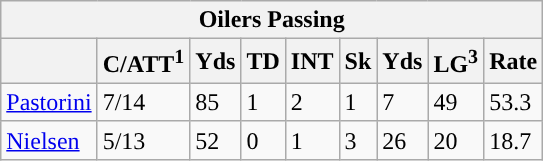<table class="wikitable">
<tr>
<th colspan="9">Oilers Passing</th>
</tr>
<tr>
<th></th>
<th>C/ATT<sup>1</sup></th>
<th>Yds</th>
<th>TD</th>
<th>INT</th>
<th>Sk</th>
<th>Yds</th>
<th>LG<sup>3</sup></th>
<th>Rate</th>
</tr>
<tr>
<td><a href='#'>Pastorini</a></td>
<td>7/14</td>
<td>85</td>
<td>1</td>
<td>2</td>
<td>1</td>
<td>7</td>
<td>49</td>
<td>53.3</td>
</tr>
<tr>
<td><a href='#'>Nielsen</a></td>
<td>5/13</td>
<td>52</td>
<td>0</td>
<td>1</td>
<td>3</td>
<td>26</td>
<td>20</td>
<td>18.7</td>
</tr>
</table>
